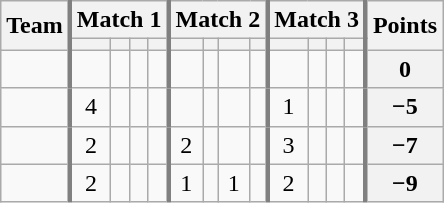<table class="wikitable sortable" style="text-align:center;">
<tr>
<th rowspan=2>Team</th>
<th colspan=4 style="border-left:3px solid gray">Match 1</th>
<th colspan=4 style="border-left:3px solid gray">Match 2</th>
<th colspan=4 style="border-left:3px solid gray">Match 3</th>
<th rowspan=2 style="border-left:3px solid gray">Points</th>
</tr>
<tr>
<th style="border-left:3px solid gray"></th>
<th></th>
<th></th>
<th></th>
<th style="border-left:3px solid gray"></th>
<th></th>
<th></th>
<th></th>
<th style="border-left:3px solid gray"></th>
<th></th>
<th></th>
<th></th>
</tr>
<tr>
<td align=left></td>
<td style="border-left:3px solid gray"></td>
<td></td>
<td></td>
<td></td>
<td style="border-left:3px solid gray"></td>
<td></td>
<td></td>
<td></td>
<td style="border-left:3px solid gray"></td>
<td></td>
<td></td>
<td></td>
<th style="border-left:3px solid gray">0</th>
</tr>
<tr>
<td align=left></td>
<td style="border-left:3px solid gray">4</td>
<td></td>
<td></td>
<td></td>
<td style="border-left:3px solid gray"></td>
<td></td>
<td></td>
<td></td>
<td style="border-left:3px solid gray">1</td>
<td></td>
<td></td>
<td></td>
<th style="border-left:3px solid gray">−5</th>
</tr>
<tr>
<td align=left></td>
<td style="border-left:3px solid gray">2</td>
<td></td>
<td></td>
<td></td>
<td style="border-left:3px solid gray">2</td>
<td></td>
<td></td>
<td></td>
<td style="border-left:3px solid gray">3</td>
<td></td>
<td></td>
<td></td>
<th style="border-left:3px solid gray">−7</th>
</tr>
<tr>
<td align=left></td>
<td style="border-left:3px solid gray">2</td>
<td></td>
<td></td>
<td></td>
<td style="border-left:3px solid gray">1</td>
<td></td>
<td>1</td>
<td></td>
<td style="border-left:3px solid gray">2</td>
<td></td>
<td></td>
<td></td>
<th style="border-left:3px solid gray">−9</th>
</tr>
</table>
